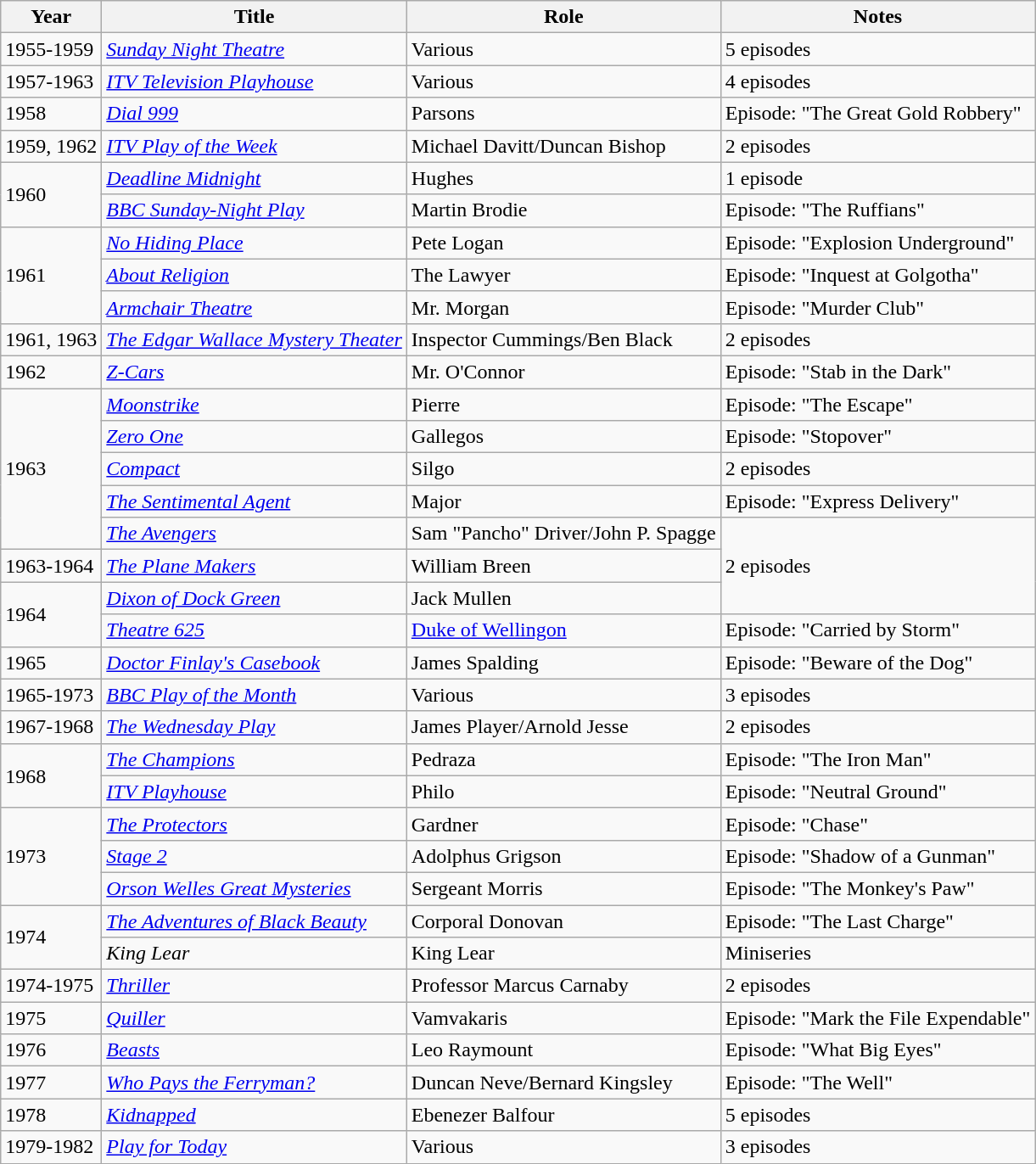<table class="wikitable">
<tr>
<th>Year</th>
<th>Title</th>
<th>Role</th>
<th>Notes</th>
</tr>
<tr>
<td>1955-1959</td>
<td><a href='#'><em>Sunday Night Theatre</em></a></td>
<td>Various</td>
<td>5 episodes</td>
</tr>
<tr>
<td>1957-1963</td>
<td><a href='#'><em>ITV Television Playhouse</em></a></td>
<td>Various</td>
<td>4 episodes</td>
</tr>
<tr>
<td>1958</td>
<td><a href='#'><em>Dial 999</em></a></td>
<td>Parsons</td>
<td>Episode: "The Great Gold Robbery"</td>
</tr>
<tr>
<td>1959, 1962</td>
<td><a href='#'><em>ITV Play of the Week</em></a></td>
<td>Michael Davitt/Duncan Bishop</td>
<td>2 episodes</td>
</tr>
<tr>
<td rowspan="2">1960</td>
<td><a href='#'><em>Deadline Midnight</em></a></td>
<td>Hughes</td>
<td>1 episode</td>
</tr>
<tr>
<td><a href='#'><em>BBC Sunday-Night Play</em></a></td>
<td>Martin Brodie</td>
<td>Episode: "The Ruffians"</td>
</tr>
<tr>
<td rowspan="3">1961</td>
<td><a href='#'><em>No Hiding Place</em></a></td>
<td>Pete Logan</td>
<td>Episode: "Explosion Underground"</td>
</tr>
<tr>
<td><a href='#'><em>About Religion</em></a></td>
<td>The Lawyer</td>
<td>Episode: "Inquest at Golgotha"</td>
</tr>
<tr>
<td><a href='#'><em>Armchair Theatre</em></a></td>
<td>Mr. Morgan</td>
<td>Episode: "Murder Club"</td>
</tr>
<tr>
<td>1961, 1963</td>
<td><a href='#'><em>The Edgar Wallace Mystery Theater</em></a></td>
<td>Inspector Cummings/Ben Black</td>
<td>2 episodes</td>
</tr>
<tr>
<td>1962</td>
<td><em><a href='#'>Z-Cars</a></em></td>
<td>Mr. O'Connor</td>
<td>Episode: "Stab in the Dark"</td>
</tr>
<tr>
<td rowspan="5">1963</td>
<td><em><a href='#'>Moonstrike</a></em></td>
<td>Pierre</td>
<td>Episode: "The Escape"</td>
</tr>
<tr>
<td><a href='#'><em>Zero One</em></a></td>
<td>Gallegos</td>
<td>Episode: "Stopover"</td>
</tr>
<tr>
<td><a href='#'><em>Compact</em></a></td>
<td>Silgo</td>
<td>2 episodes</td>
</tr>
<tr>
<td><a href='#'><em>The Sentimental Agent</em></a></td>
<td>Major</td>
<td>Episode: "Express Delivery"</td>
</tr>
<tr>
<td><a href='#'><em>The Avengers</em></a></td>
<td>Sam "Pancho" Driver/John P. Spagge</td>
<td rowspan="3">2 episodes</td>
</tr>
<tr>
<td>1963-1964</td>
<td><a href='#'><em>The Plane Makers</em></a></td>
<td>William Breen</td>
</tr>
<tr>
<td rowspan="2">1964</td>
<td><a href='#'><em>Dixon of Dock Green</em></a></td>
<td>Jack Mullen</td>
</tr>
<tr>
<td><a href='#'><em>Theatre 625</em></a></td>
<td><a href='#'>Duke of Wellingon</a></td>
<td>Episode: "Carried by Storm"</td>
</tr>
<tr>
<td>1965</td>
<td><em><a href='#'>Doctor Finlay's Casebook</a></em></td>
<td>James Spalding</td>
<td>Episode: "Beware of the Dog"</td>
</tr>
<tr>
<td>1965-1973</td>
<td><a href='#'><em>BBC Play of the Month</em></a></td>
<td>Various</td>
<td>3 episodes</td>
</tr>
<tr>
<td>1967-1968</td>
<td><a href='#'><em>The Wednesday Play</em></a></td>
<td>James Player/Arnold Jesse</td>
<td>2 episodes</td>
</tr>
<tr>
<td rowspan="2">1968</td>
<td><a href='#'><em>The Champions</em></a></td>
<td>Pedraza</td>
<td>Episode: "The Iron Man"</td>
</tr>
<tr>
<td><a href='#'><em>ITV Playhouse</em></a></td>
<td>Philo</td>
<td>Episode: "Neutral Ground"</td>
</tr>
<tr>
<td rowspan="3">1973</td>
<td><a href='#'><em>The Protectors</em></a></td>
<td>Gardner</td>
<td>Episode: "Chase"</td>
</tr>
<tr>
<td><a href='#'><em>Stage 2</em></a></td>
<td>Adolphus Grigson</td>
<td>Episode: "Shadow of a Gunman"</td>
</tr>
<tr>
<td><a href='#'><em>Orson Welles Great Mysteries</em></a></td>
<td>Sergeant Morris</td>
<td>Episode: "The Monkey's Paw"</td>
</tr>
<tr>
<td rowspan="2">1974</td>
<td><a href='#'><em>The Adventures of Black Beauty</em></a></td>
<td>Corporal Donovan</td>
<td>Episode: "The Last Charge"</td>
</tr>
<tr>
<td><em>King Lear</em></td>
<td>King Lear</td>
<td>Miniseries</td>
</tr>
<tr>
<td>1974-1975</td>
<td><em><a href='#'>Thriller</a></em></td>
<td>Professor Marcus Carnaby</td>
<td>2 episodes</td>
</tr>
<tr>
<td>1975</td>
<td><a href='#'><em>Quiller</em></a></td>
<td>Vamvakaris</td>
<td>Episode: "Mark the File Expendable"</td>
</tr>
<tr>
<td>1976</td>
<td><a href='#'><em>Beasts</em></a></td>
<td>Leo Raymount</td>
<td>Episode: "What Big Eyes"</td>
</tr>
<tr>
<td>1977</td>
<td><a href='#'><em>Who Pays the Ferryman?</em></a></td>
<td>Duncan Neve/Bernard Kingsley</td>
<td>Episode: "The Well"</td>
</tr>
<tr>
<td>1978</td>
<td><a href='#'><em>Kidnapped</em></a></td>
<td>Ebenezer Balfour</td>
<td>5 episodes</td>
</tr>
<tr>
<td>1979-1982</td>
<td><a href='#'><em>Play for Today</em></a></td>
<td>Various</td>
<td>3 episodes</td>
</tr>
</table>
